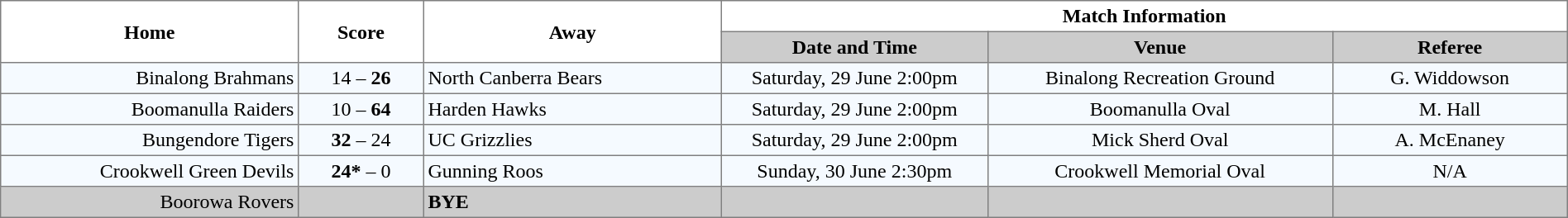<table border="1" cellpadding="3" cellspacing="0" width="100%" style="border-collapse:collapse;  text-align:center;">
<tr>
<th rowspan="2" width="19%">Home</th>
<th rowspan="2" width="8%">Score</th>
<th rowspan="2" width="19%">Away</th>
<th colspan="3">Match Information</th>
</tr>
<tr bgcolor="#CCCCCC">
<th width="17%">Date and Time</th>
<th width="22%">Venue</th>
<th width="50%">Referee</th>
</tr>
<tr style="text-align:center; background:#f5faff;">
<td align="right">Binalong Brahmans </td>
<td align="center">14 – <strong>26</strong></td>
<td align="left"> North Canberra Bears</td>
<td>Saturday, 29 June 2:00pm</td>
<td>Binalong Recreation Ground</td>
<td>G. Widdowson</td>
</tr>
<tr style="text-align:center; background:#f5faff;">
<td align="right">Boomanulla Raiders </td>
<td align="center">10 – <strong>64</strong></td>
<td align="left"> Harden Hawks</td>
<td>Saturday, 29 June 2:00pm</td>
<td>Boomanulla Oval</td>
<td>M. Hall</td>
</tr>
<tr style="text-align:center; background:#f5faff;">
<td align="right">Bungendore Tigers </td>
<td align="center"><strong>32</strong> – 24</td>
<td align="left"> UC Grizzlies</td>
<td>Saturday, 29 June 2:00pm</td>
<td>Mick Sherd Oval</td>
<td>A. McEnaney</td>
</tr>
<tr style="text-align:center; background:#f5faff;">
<td align="right">Crookwell Green Devils </td>
<td align="center"><strong>24*</strong> – 0</td>
<td align="left"> Gunning Roos</td>
<td>Sunday, 30 June 2:30pm</td>
<td>Crookwell Memorial Oval</td>
<td>N/A</td>
</tr>
<tr style="text-align:center; background:#CCCCCC;">
<td align="right">Boorowa Rovers <strong></strong></td>
<td></td>
<td align="left"><strong>BYE</strong></td>
<td></td>
<td></td>
<td></td>
</tr>
</table>
